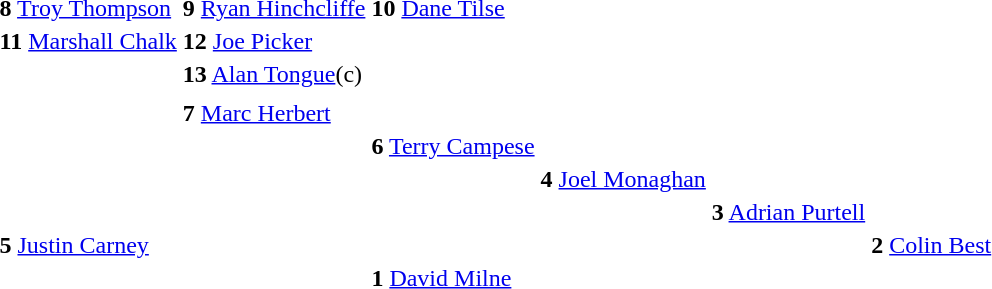<table class="toccolours">
<tr>
<th style=""><strong></strong></th>
</tr>
<tr>
</tr>
<tr ---->
<td><strong>8</strong> <a href='#'>Troy Thompson</a></td>
<td><strong>9</strong> <a href='#'>Ryan Hinchcliffe</a></td>
<td><strong>10</strong> <a href='#'>Dane Tilse</a></td>
</tr>
<tr ---->
<td><strong>11</strong> <a href='#'>Marshall Chalk</a></td>
<td><strong>12</strong> <a href='#'>Joe Picker</a></td>
</tr>
<tr ---->
<td></td>
<td><strong>13</strong> <a href='#'>Alan Tongue</a>(c)</td>
<td></td>
</tr>
<tr ---->
<td colspan="7"></td>
</tr>
<tr ---->
<td></td>
<td><strong>7</strong> <a href='#'>Marc Herbert</a></td>
</tr>
<tr ---->
<td></td>
<td></td>
<td><strong>6</strong> <a href='#'>Terry Campese</a></td>
</tr>
<tr ---->
<td></td>
<td></td>
<td></td>
<td><strong>4</strong> <a href='#'>Joel Monaghan</a></td>
</tr>
<tr ---->
<td></td>
<td></td>
<td></td>
<td></td>
<td><strong>3</strong> <a href='#'>Adrian Purtell</a></td>
</tr>
<tr ---->
<td><strong>5</strong> <a href='#'>Justin Carney</a></td>
<td></td>
<td></td>
<td></td>
<td></td>
<td><strong>2</strong> <a href='#'>Colin Best</a></td>
</tr>
<tr ---->
<td></td>
<td></td>
<td><strong>1</strong> <a href='#'>David Milne</a></td>
</tr>
</table>
